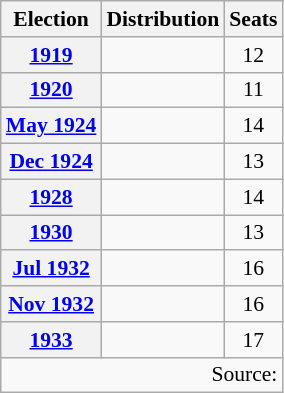<table class=wikitable style="font-size:90%; text-align:center">
<tr>
<th>Election</th>
<th>Distribution</th>
<th>Seats</th>
</tr>
<tr>
<th><a href='#'>1919</a></th>
<td align=left>           </td>
<td>12</td>
</tr>
<tr>
<th><a href='#'>1920</a></th>
<td align=left>          </td>
<td>11</td>
</tr>
<tr>
<th><a href='#'>May 1924</a></th>
<td align=left>             </td>
<td>14</td>
</tr>
<tr>
<th><a href='#'>Dec 1924</a></th>
<td align=left>            </td>
<td>13</td>
</tr>
<tr>
<th><a href='#'>1928</a></th>
<td align=left>             </td>
<td>14</td>
</tr>
<tr>
<th><a href='#'>1930</a></th>
<td align=left>            </td>
<td>13</td>
</tr>
<tr>
<th><a href='#'>Jul 1932</a></th>
<td align=left>               </td>
<td>16</td>
</tr>
<tr>
<th><a href='#'>Nov 1932</a></th>
<td align=left>               </td>
<td>16</td>
</tr>
<tr>
<th><a href='#'>1933</a></th>
<td align=left>                </td>
<td>17</td>
</tr>
<tr>
<td colspan=3 align=right>Source: </td>
</tr>
</table>
